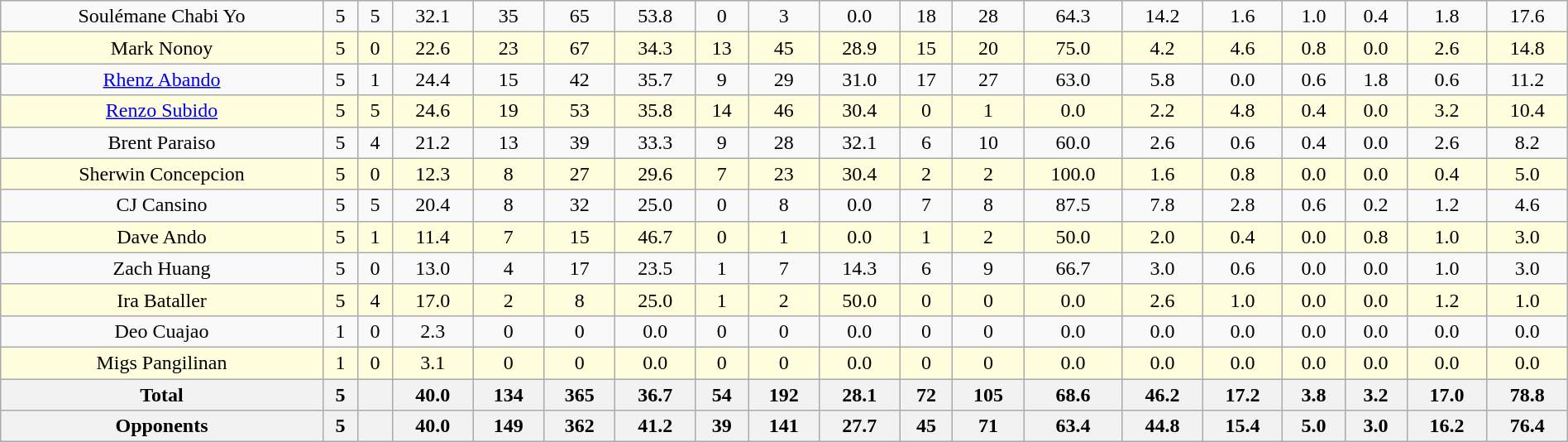<table class=wikitable width=100%>
<tr align=center>
<td>Soulémane Chabi Yo</td>
<td>5</td>
<td>5</td>
<td style=>32.1</td>
<td>35</td>
<td>65</td>
<td style=>53.8</td>
<td>0</td>
<td>3</td>
<td>0.0</td>
<td>18</td>
<td>28</td>
<td>64.3</td>
<td style=>14.2</td>
<td>1.6</td>
<td style=>1.0</td>
<td>0.4</td>
<td>1.8</td>
<td style=>17.6</td>
</tr>
<tr bgcolor=#ffffdd align=center>
<td>Mark Nonoy</td>
<td>5</td>
<td>0</td>
<td>22.6</td>
<td>23</td>
<td>67</td>
<td>34.3</td>
<td>13</td>
<td>45</td>
<td>28.9</td>
<td>15</td>
<td>20</td>
<td>75.0</td>
<td>4.2</td>
<td>4.6</td>
<td>0.8</td>
<td>0.0</td>
<td>2.6</td>
<td>14.8</td>
</tr>
<tr align=center>
<td><a href='#'>Rhenz Abando</a></td>
<td>5</td>
<td>1</td>
<td>24.4</td>
<td>15</td>
<td>42</td>
<td>35.7</td>
<td>9</td>
<td>29</td>
<td>31.0</td>
<td>17</td>
<td>27</td>
<td>63.0</td>
<td>5.8</td>
<td>0.0</td>
<td>0.6</td>
<td style=>1.8</td>
<td>0.6</td>
<td>11.2</td>
</tr>
<tr bgcolor=#ffffdd align=center>
<td><a href='#'>Renzo Subido</a></td>
<td>5</td>
<td>5</td>
<td>24.6</td>
<td>19</td>
<td>53</td>
<td>35.8</td>
<td>14</td>
<td>46</td>
<td>30.4</td>
<td>0</td>
<td>1</td>
<td>0.0</td>
<td>2.2</td>
<td style=>4.8</td>
<td>0.4</td>
<td>0.0</td>
<td>3.2</td>
<td>10.4</td>
</tr>
<tr align=center>
<td>Brent Paraiso</td>
<td>5</td>
<td>4</td>
<td>21.2</td>
<td>13</td>
<td>39</td>
<td>33.3</td>
<td>9</td>
<td>28</td>
<td>32.1</td>
<td>6</td>
<td>10</td>
<td>60.0</td>
<td>2.6</td>
<td>0.6</td>
<td>0.4</td>
<td>0.0</td>
<td>2.6</td>
<td>8.2</td>
</tr>
<tr bgcolor=#ffffdd align=center>
<td>Sherwin Concepcion</td>
<td>5</td>
<td>0</td>
<td>12.3</td>
<td>8</td>
<td>27</td>
<td>29.6</td>
<td>7</td>
<td>23</td>
<td>30.4</td>
<td>2</td>
<td>2</td>
<td style=>100.0</td>
<td>1.6</td>
<td>0.8</td>
<td>0.0</td>
<td>0.0</td>
<td>0.4</td>
<td>5.0</td>
</tr>
<tr align=center>
<td>CJ Cansino</td>
<td>5</td>
<td>5</td>
<td>20.4</td>
<td>8</td>
<td>32</td>
<td>25.0</td>
<td>0</td>
<td>8</td>
<td>0.0</td>
<td>7</td>
<td>8</td>
<td>87.5</td>
<td>7.8</td>
<td>2.8</td>
<td>0.6</td>
<td>0.2</td>
<td>1.2</td>
<td>4.6</td>
</tr>
<tr bgcolor=#ffffdd align=center>
<td>Dave Ando</td>
<td>5</td>
<td>1</td>
<td>11.4</td>
<td>7</td>
<td>15</td>
<td>46.7</td>
<td>0</td>
<td>1</td>
<td>0.0</td>
<td>1</td>
<td>2</td>
<td>50.0</td>
<td>2.0</td>
<td>0.4</td>
<td>0.0</td>
<td>0.8</td>
<td>1.0</td>
<td>3.0</td>
</tr>
<tr align=center>
<td>Zach Huang</td>
<td>5</td>
<td>0</td>
<td>13.0</td>
<td>4</td>
<td>17</td>
<td>23.5</td>
<td>1</td>
<td>7</td>
<td>14.3</td>
<td>6</td>
<td>9</td>
<td>66.7</td>
<td>3.0</td>
<td>0.6</td>
<td>0.0</td>
<td>0.0</td>
<td>1.0</td>
<td>3.0</td>
</tr>
<tr bgcolor=#ffffdd align=center>
<td>Ira Bataller</td>
<td>5</td>
<td>4</td>
<td>17.0</td>
<td>2</td>
<td>8</td>
<td>25.0</td>
<td>1</td>
<td>2</td>
<td style=>50.0</td>
<td>0</td>
<td>0</td>
<td>0.0</td>
<td>2.6</td>
<td>1.0</td>
<td>0.0</td>
<td>0.0</td>
<td>1.2</td>
<td>1.0</td>
</tr>
<tr align=center>
<td>Deo Cuajao</td>
<td>1</td>
<td>0</td>
<td>2.3</td>
<td>0</td>
<td>0</td>
<td>0.0</td>
<td>0</td>
<td>0</td>
<td>0.0</td>
<td>0</td>
<td>0</td>
<td>0.0</td>
<td>0.0</td>
<td>0.0</td>
<td>0.0</td>
<td>0.0</td>
<td>0.0</td>
<td>0.0</td>
</tr>
<tr bgcolor=#ffffdd align=center>
<td>Migs Pangilinan</td>
<td>1</td>
<td>0</td>
<td>3.1</td>
<td>0</td>
<td>0</td>
<td>0.0</td>
<td>0</td>
<td>0</td>
<td>0.0</td>
<td>0</td>
<td>0</td>
<td>0.0</td>
<td>0.0</td>
<td>0.0</td>
<td>0.0</td>
<td>0.0</td>
<td>0.0</td>
<td>0.0</td>
</tr>
<tr class=sortbottom>
<th>Total</th>
<th>5</th>
<th></th>
<th>40.0</th>
<th>134</th>
<th>365</th>
<th>36.7</th>
<th>54</th>
<th>192</th>
<th>28.1</th>
<th>72</th>
<th>105</th>
<th>68.6</th>
<th>46.2</th>
<th>17.2</th>
<th>3.8</th>
<th>3.2</th>
<th>17.0</th>
<th>78.8</th>
</tr>
<tr class=sortbottom>
<th>Opponents</th>
<th>5</th>
<th></th>
<th>40.0</th>
<th>149</th>
<th>362</th>
<th>41.2</th>
<th>39</th>
<th>141</th>
<th>27.7</th>
<th>45</th>
<th>71</th>
<th>63.4</th>
<th>44.8</th>
<th>15.4</th>
<th>5.0</th>
<th>3.0</th>
<th>16.2</th>
<th>76.4</th>
</tr>
</table>
